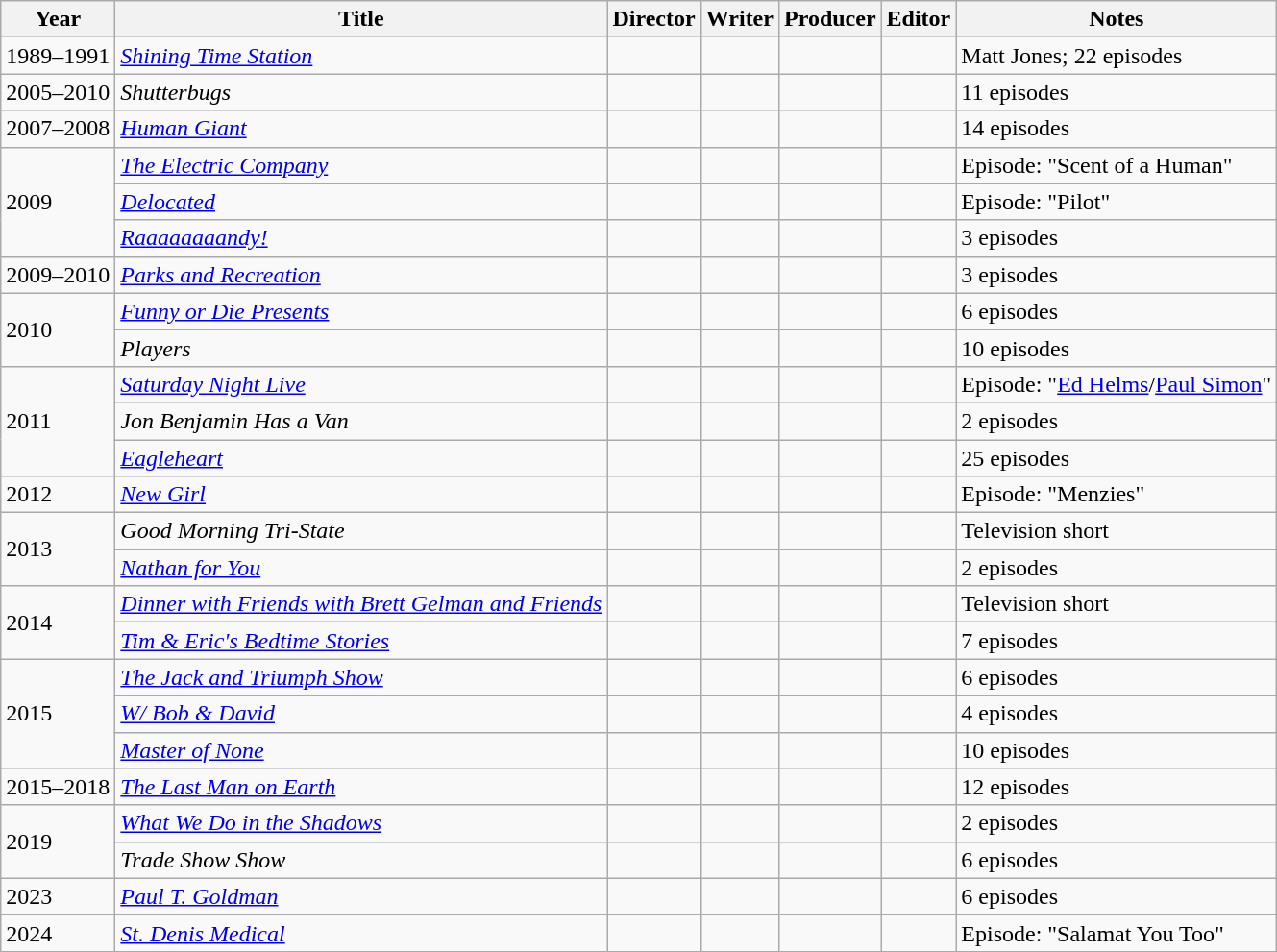<table class="wikitable">
<tr>
<th scope="col">Year</th>
<th scope="col">Title</th>
<th scope="col">Director</th>
<th scope="col">Writer</th>
<th scope="col">Producer</th>
<th scope="col">Editor</th>
<th scope="col">Notes</th>
</tr>
<tr>
<td>1989–1991</td>
<td scope="row"><em><a href='#'>Shining Time Station</a></em></td>
<td></td>
<td></td>
<td></td>
<td></td>
<td>Matt Jones; 22 episodes</td>
</tr>
<tr>
<td>2005–2010</td>
<td scope="row"><em>Shutterbugs</em></td>
<td></td>
<td></td>
<td></td>
<td></td>
<td>11 episodes</td>
</tr>
<tr>
<td>2007–2008</td>
<td scope="row"><em><a href='#'>Human Giant</a></em></td>
<td></td>
<td></td>
<td></td>
<td></td>
<td>14 episodes</td>
</tr>
<tr>
<td rowspan="3">2009</td>
<td scope="row"><em><a href='#'>The Electric Company</a></em></td>
<td></td>
<td></td>
<td></td>
<td></td>
<td>Episode: "Scent of a Human"</td>
</tr>
<tr>
<td scope="row"><em><a href='#'>Delocated</a></em></td>
<td></td>
<td></td>
<td></td>
<td></td>
<td>Episode: "Pilot"</td>
</tr>
<tr>
<td scope="row"><em><a href='#'>Raaaaaaaandy!</a></em></td>
<td></td>
<td></td>
<td></td>
<td></td>
<td>3 episodes</td>
</tr>
<tr>
<td>2009–2010</td>
<td scope="row"><em><a href='#'>Parks and Recreation</a></em></td>
<td></td>
<td></td>
<td></td>
<td></td>
<td>3 episodes</td>
</tr>
<tr>
<td rowspan=2>2010</td>
<td scope="row"><em><a href='#'>Funny or Die Presents</a></em></td>
<td></td>
<td></td>
<td></td>
<td></td>
<td>6 episodes</td>
</tr>
<tr>
<td scope="row"><em>Players</em></td>
<td></td>
<td></td>
<td></td>
<td></td>
<td>10 episodes</td>
</tr>
<tr>
<td rowspan="3">2011</td>
<td scope="row"><em><a href='#'>Saturday Night Live</a></em></td>
<td></td>
<td></td>
<td></td>
<td></td>
<td>Episode: "<a href='#'>Ed Helms</a>/<a href='#'>Paul Simon</a>"</td>
</tr>
<tr>
<td scope="row"><em>Jon Benjamin Has a Van</em></td>
<td></td>
<td></td>
<td></td>
<td></td>
<td>2 episodes</td>
</tr>
<tr>
<td scope="row"><em><a href='#'>Eagleheart</a></em></td>
<td></td>
<td></td>
<td></td>
<td></td>
<td>25 episodes</td>
</tr>
<tr>
<td>2012</td>
<td scope="row"><em><a href='#'>New Girl</a></em></td>
<td></td>
<td></td>
<td></td>
<td></td>
<td>Episode: "Menzies"</td>
</tr>
<tr>
<td rowspan="2">2013</td>
<td scope="row"><em>Good Morning Tri-State</em></td>
<td></td>
<td></td>
<td></td>
<td></td>
<td>Television short</td>
</tr>
<tr>
<td scope="row"><em><a href='#'>Nathan for You</a></em></td>
<td></td>
<td></td>
<td></td>
<td></td>
<td>2 episodes</td>
</tr>
<tr>
<td rowspan="2">2014</td>
<td scope="row"><em><a href='#'>Dinner with Friends with Brett Gelman and Friends</a></em></td>
<td></td>
<td></td>
<td></td>
<td></td>
<td>Television short</td>
</tr>
<tr>
<td scope="row"><em><a href='#'>Tim & Eric's Bedtime Stories</a></em></td>
<td></td>
<td></td>
<td></td>
<td></td>
<td>7 episodes</td>
</tr>
<tr>
<td rowspan="3">2015</td>
<td scope="row"><em><a href='#'>The Jack and Triumph Show</a></em></td>
<td></td>
<td></td>
<td></td>
<td></td>
<td>6 episodes</td>
</tr>
<tr>
<td scope="row"><em><a href='#'>W/ Bob & David</a></em></td>
<td></td>
<td></td>
<td></td>
<td></td>
<td>4 episodes</td>
</tr>
<tr>
<td scope="row"><em><a href='#'>Master of None</a></em></td>
<td></td>
<td></td>
<td></td>
<td></td>
<td>10 episodes</td>
</tr>
<tr>
<td>2015–2018</td>
<td scope="row"><em><a href='#'>The Last Man on Earth</a></em></td>
<td></td>
<td></td>
<td></td>
<td></td>
<td>12 episodes</td>
</tr>
<tr>
<td rowspan="2">2019</td>
<td scope="row"><em><a href='#'>What We Do in the Shadows</a></em></td>
<td></td>
<td></td>
<td></td>
<td></td>
<td>2 episodes</td>
</tr>
<tr>
<td scope="row"><em>Trade Show Show</em></td>
<td></td>
<td></td>
<td></td>
<td></td>
<td>6 episodes</td>
</tr>
<tr>
<td>2023</td>
<td scope="row"><em><a href='#'>Paul T. Goldman</a></em></td>
<td></td>
<td></td>
<td></td>
<td></td>
<td>6 episodes</td>
</tr>
<tr>
<td>2024</td>
<td scope="row"><em><a href='#'>St. Denis Medical</a></em></td>
<td></td>
<td></td>
<td></td>
<td></td>
<td>Episode: "Salamat You Too"</td>
</tr>
</table>
